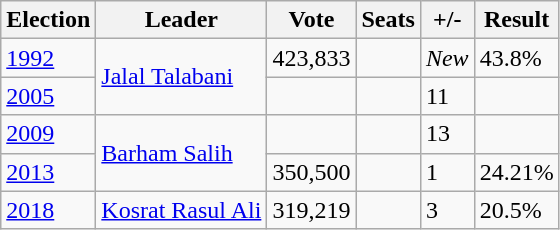<table class="wikitable">
<tr>
<th>Election</th>
<th>Leader</th>
<th>Vote</th>
<th>Seats</th>
<th>+/-</th>
<th>Result</th>
</tr>
<tr>
<td><a href='#'>1992</a></td>
<td rowspan="2"><a href='#'>Jalal Talabani</a></td>
<td>423,833</td>
<td></td>
<td><em>New</em></td>
<td>43.8%</td>
</tr>
<tr>
<td><a href='#'>2005</a></td>
<td></td>
<td></td>
<td>11</td>
<td></td>
</tr>
<tr>
<td><a href='#'>2009</a></td>
<td rowspan="2"><a href='#'>Barham Salih</a></td>
<td></td>
<td></td>
<td>13</td>
<td></td>
</tr>
<tr>
<td><a href='#'>2013</a></td>
<td>350,500</td>
<td></td>
<td>1</td>
<td>24.21%</td>
</tr>
<tr>
<td><a href='#'>2018</a></td>
<td><a href='#'>Kosrat Rasul Ali</a></td>
<td>319,219</td>
<td></td>
<td>3</td>
<td>20.5%</td>
</tr>
</table>
